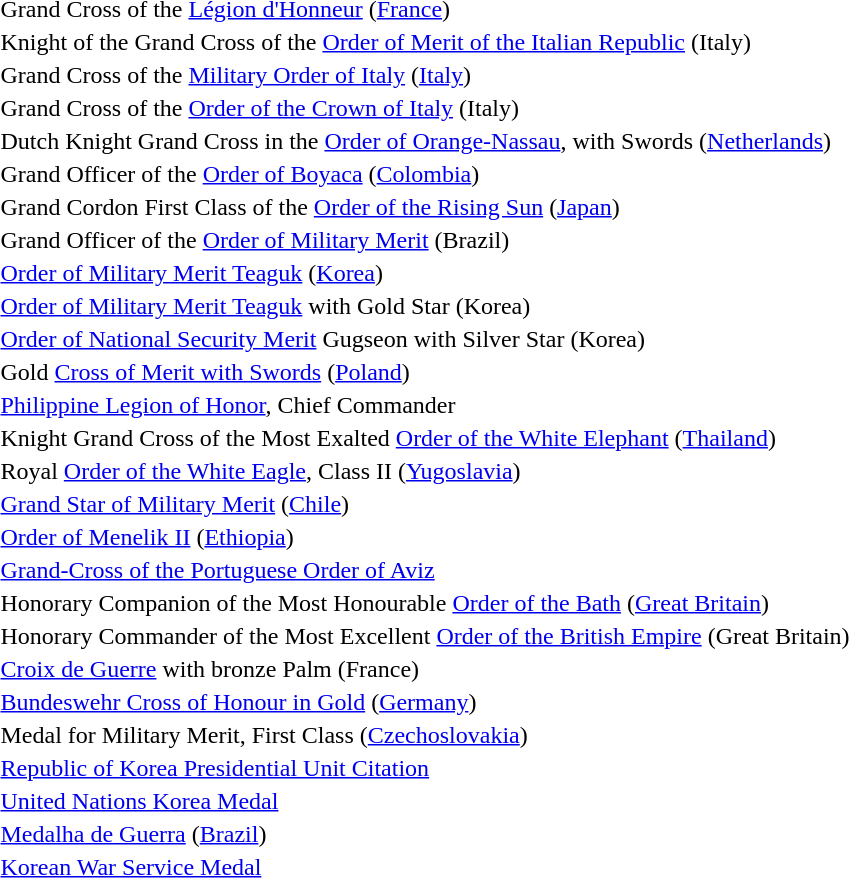<table>
<tr>
<td></td>
<td>Grand Cross of the <a href='#'>Légion d'Honneur</a> (<a href='#'>France</a>)</td>
</tr>
<tr>
<td></td>
<td>Knight of the Grand Cross of the <a href='#'>Order of Merit of the Italian Republic</a> (Italy)</td>
</tr>
<tr>
<td></td>
<td>Grand Cross of the <a href='#'>Military Order of Italy</a> (<a href='#'>Italy</a>)</td>
</tr>
<tr>
<td></td>
<td>Grand Cross of the <a href='#'>Order of the Crown of Italy</a> (Italy)</td>
</tr>
<tr>
<td></td>
<td>Dutch Knight Grand Cross in the <a href='#'>Order of Orange-Nassau</a>, with Swords (<a href='#'>Netherlands</a>)</td>
</tr>
<tr>
<td></td>
<td>Grand Officer of the <a href='#'>Order of Boyaca</a> (<a href='#'>Colombia</a>)</td>
</tr>
<tr>
<td></td>
<td>Grand Cordon First Class of the <a href='#'>Order of the Rising Sun</a> (<a href='#'>Japan</a>)</td>
</tr>
<tr>
<td></td>
<td>Grand Officer of the <a href='#'>Order of Military Merit</a> (Brazil)</td>
</tr>
<tr>
<td></td>
<td><a href='#'>Order of Military Merit Teaguk</a> (<a href='#'>Korea</a>)</td>
</tr>
<tr>
<td></td>
<td><a href='#'>Order of Military Merit Teaguk</a> with Gold Star (Korea)</td>
</tr>
<tr>
<td></td>
<td><a href='#'>Order of National Security Merit</a> Gugseon with Silver Star (Korea)</td>
</tr>
<tr>
<td></td>
<td>Gold <a href='#'>Cross of Merit with Swords</a> (<a href='#'>Poland</a>)</td>
</tr>
<tr>
<td></td>
<td><a href='#'>Philippine Legion of Honor</a>, Chief Commander</td>
</tr>
<tr>
<td></td>
<td>Knight Grand Cross of the Most Exalted <a href='#'>Order of the White Elephant</a> (<a href='#'>Thailand</a>)</td>
</tr>
<tr>
<td></td>
<td>Royal <a href='#'>Order of the White Eagle</a>, Class II (<a href='#'>Yugoslavia</a>)</td>
</tr>
<tr>
<td></td>
<td><a href='#'>Grand Star of Military Merit</a> (<a href='#'>Chile</a>)</td>
</tr>
<tr>
<td></td>
<td><a href='#'>Order of Menelik II</a> (<a href='#'>Ethiopia</a>)</td>
</tr>
<tr>
<td></td>
<td><a href='#'>Grand-Cross of the Portuguese Order of Aviz</a></td>
</tr>
<tr>
<td></td>
<td>Honorary Companion of the Most Honourable <a href='#'>Order of the Bath</a> (<a href='#'>Great Britain</a>)</td>
</tr>
<tr>
<td></td>
<td>Honorary Commander of the Most Excellent <a href='#'>Order of the British Empire</a> (Great Britain)</td>
</tr>
<tr>
<td></td>
<td><a href='#'>Croix de Guerre</a> with bronze Palm (France)</td>
</tr>
<tr>
<td></td>
<td><a href='#'>Bundeswehr Cross of Honour in Gold</a> (<a href='#'>Germany</a>)</td>
</tr>
<tr>
<td></td>
<td>Medal for Military Merit, First Class (<a href='#'>Czechoslovakia</a>)</td>
</tr>
<tr>
<td></td>
<td><a href='#'>Republic of Korea Presidential Unit Citation</a></td>
</tr>
<tr>
<td></td>
<td><a href='#'>United Nations Korea Medal</a></td>
</tr>
<tr>
<td></td>
<td><a href='#'>Medalha de Guerra</a> (<a href='#'>Brazil</a>)</td>
</tr>
<tr>
<td></td>
<td><a href='#'>Korean War Service Medal</a></td>
</tr>
</table>
